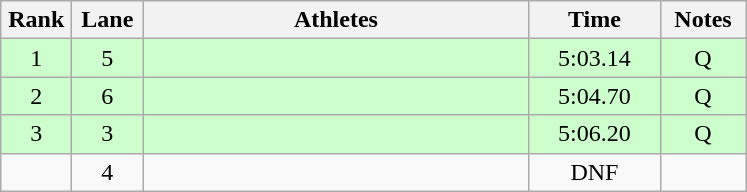<table class="wikitable sortable" style="text-align:center;">
<tr>
<th width=40>Rank</th>
<th width=40>Lane</th>
<th width=250>Athletes</th>
<th width=80>Time</th>
<th width=50>Notes</th>
</tr>
<tr style="background-color:#ccffcc;">
<td>1</td>
<td>5</td>
<td align=left></td>
<td>5:03.14</td>
<td>Q</td>
</tr>
<tr style="background-color:#ccffcc;">
<td>2</td>
<td>6</td>
<td align=left></td>
<td>5:04.70</td>
<td>Q</td>
</tr>
<tr style="background-color:#ccffcc;">
<td>3</td>
<td>3</td>
<td align=left></td>
<td>5:06.20</td>
<td>Q</td>
</tr>
<tr>
<td></td>
<td>4</td>
<td align=left></td>
<td>DNF</td>
<td></td>
</tr>
</table>
